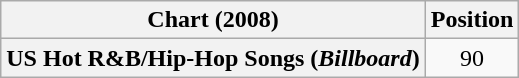<table class="wikitable plainrowheaders" style="text-align:center">
<tr>
<th scope="col">Chart (2008)</th>
<th scope="col">Position</th>
</tr>
<tr>
<th scope="row">US Hot R&B/Hip-Hop Songs (<em>Billboard</em>)</th>
<td>90</td>
</tr>
</table>
